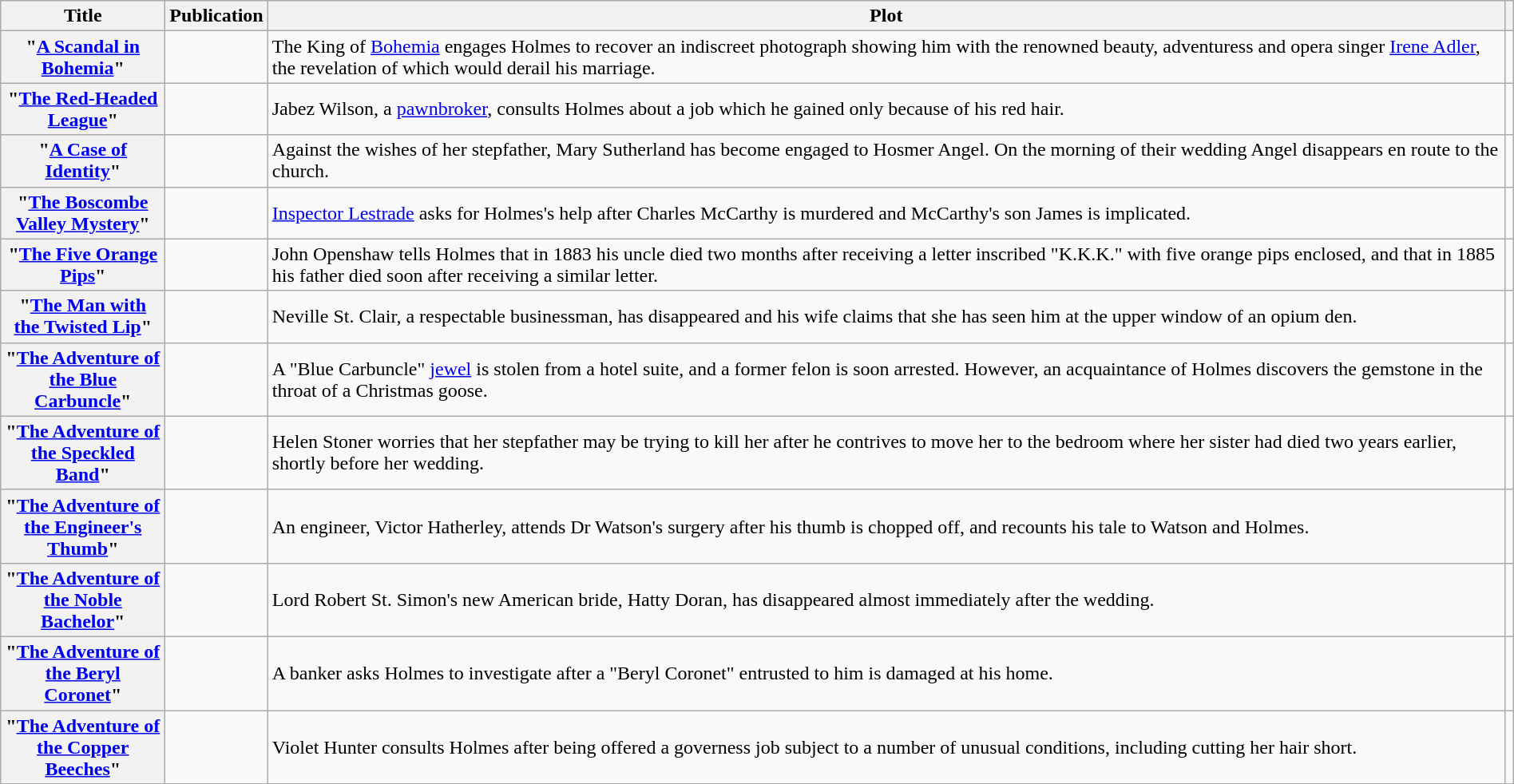<table class="wikitable plainrowheaders sortable" style="margin-right: 0;">
<tr>
<th scope="col" style="width: 130px;">Title</th>
<th scope="col">Publication</th>
<th scope="col" class="unsortable">Plot</th>
<th scope="col" class="unsortable"></th>
</tr>
<tr>
<th scope="row">"<a href='#'>A Scandal in Bohemia</a>"</th>
<td></td>
<td>The King of <a href='#'>Bohemia</a> engages Holmes to recover an indiscreet photograph showing him with the renowned beauty, adventuress and opera singer <a href='#'>Irene Adler</a>, the revelation of which would derail his marriage.</td>
<td></td>
</tr>
<tr>
<th scope="row">"<a href='#'>The Red-Headed League</a>"</th>
<td></td>
<td>Jabez Wilson, a <a href='#'>pawnbroker</a>, consults Holmes about a job which he gained only because of his red hair.</td>
<td></td>
</tr>
<tr>
<th scope="row">"<a href='#'>A Case of Identity</a>"</th>
<td></td>
<td>Against the wishes of her stepfather, Mary Sutherland has become engaged to Hosmer Angel. On the morning of their wedding Angel disappears en route to the church.</td>
<td></td>
</tr>
<tr>
<th scope="row">"<a href='#'>The Boscombe Valley Mystery</a>"</th>
<td></td>
<td><a href='#'>Inspector Lestrade</a> asks for Holmes's help after Charles McCarthy is murdered and McCarthy's son James is implicated.</td>
<td></td>
</tr>
<tr>
<th scope="row">"<a href='#'>The Five Orange Pips</a>"</th>
<td></td>
<td>John Openshaw tells Holmes that in 1883 his uncle died two months after receiving a letter inscribed "K.K.K." with five orange pips enclosed, and that in 1885 his father died soon after receiving a similar letter.</td>
<td></td>
</tr>
<tr>
<th scope="row">"<a href='#'>The Man with the Twisted Lip</a>"</th>
<td></td>
<td>Neville St. Clair, a respectable businessman, has disappeared and his wife claims that she has seen him at the upper window of an opium den.</td>
<td></td>
</tr>
<tr>
<th scope="row">"<a href='#'>The Adventure of the Blue Carbuncle</a>"</th>
<td></td>
<td>A "Blue Carbuncle" <a href='#'>jewel</a> is stolen from a hotel suite, and a former felon is soon arrested. However, an acquaintance of Holmes discovers the gemstone in the throat of a Christmas goose.</td>
<td></td>
</tr>
<tr>
<th scope="row">"<a href='#'>The Adventure of the Speckled Band</a>"</th>
<td></td>
<td>Helen Stoner worries that her stepfather may be trying to kill her after he contrives to move her to the bedroom where her sister had died two years earlier, shortly before her wedding.</td>
<td></td>
</tr>
<tr>
<th scope="row">"<a href='#'>The Adventure of the Engineer's Thumb</a>"</th>
<td></td>
<td>An engineer, Victor Hatherley, attends Dr Watson's surgery after his thumb is chopped off, and recounts his tale to Watson and Holmes.</td>
<td></td>
</tr>
<tr>
<th scope="row">"<a href='#'>The Adventure of the Noble Bachelor</a>"</th>
<td></td>
<td>Lord Robert St. Simon's new American bride, Hatty Doran, has disappeared almost immediately after the wedding.</td>
<td></td>
</tr>
<tr>
<th scope="row">"<a href='#'>The Adventure of the Beryl Coronet</a>"</th>
<td></td>
<td>A banker asks Holmes to investigate after a "Beryl Coronet" entrusted to him is damaged at his home.</td>
<td></td>
</tr>
<tr>
<th scope="row">"<a href='#'>The Adventure of the Copper Beeches</a>"</th>
<td></td>
<td>Violet Hunter consults Holmes after being offered a governess job subject to a number of unusual conditions, including cutting her hair short.</td>
<td></td>
</tr>
</table>
